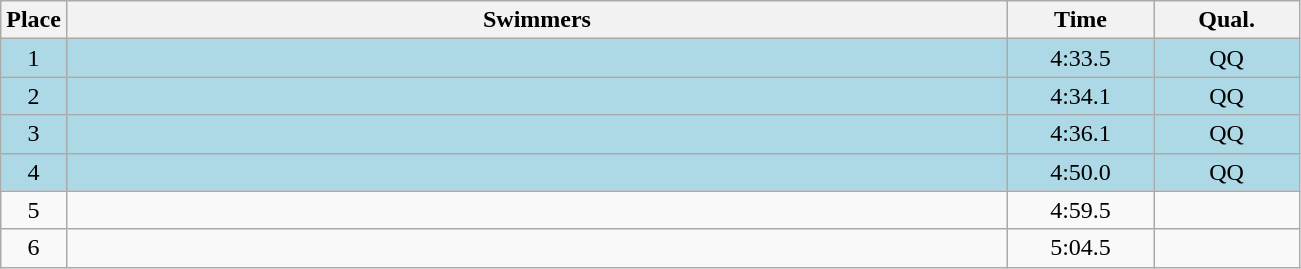<table class=wikitable style="text-align:center">
<tr>
<th>Place</th>
<th width=620>Swimmers</th>
<th width=90>Time</th>
<th width=90>Qual.</th>
</tr>
<tr bgcolor=lightblue>
<td>1</td>
<td align=left></td>
<td>4:33.5</td>
<td>QQ</td>
</tr>
<tr bgcolor=lightblue>
<td>2</td>
<td align=left></td>
<td>4:34.1</td>
<td>QQ</td>
</tr>
<tr bgcolor=lightblue>
<td>3</td>
<td align=left></td>
<td>4:36.1</td>
<td>QQ</td>
</tr>
<tr bgcolor=lightblue>
<td>4</td>
<td align=left></td>
<td>4:50.0</td>
<td>QQ</td>
</tr>
<tr>
<td>5</td>
<td align=left></td>
<td>4:59.5</td>
<td></td>
</tr>
<tr>
<td>6</td>
<td align=left></td>
<td>5:04.5</td>
<td></td>
</tr>
</table>
